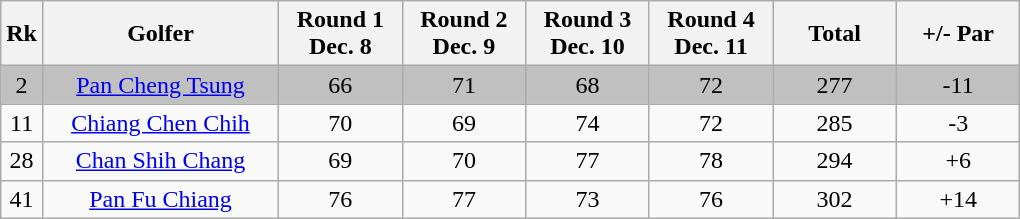<table class=wikitable style="text-align:center">
<tr>
<th width = 10>Rk</th>
<th width = 150>Golfer</th>
<th width = 75>Round 1 <br> Dec. 8</th>
<th width = 75>Round 2 <br> Dec. 9</th>
<th width = 75>Round 3 <br> Dec. 10</th>
<th width = 75>Round 4 <br> Dec. 11</th>
<th width = 75>Total</th>
<th width = 75>+/- Par</th>
</tr>
<tr bgcolor=silver>
<td>2</td>
<td><a href='#'>Pan Cheng Tsung</a></td>
<td>66</td>
<td>71</td>
<td>68</td>
<td>72</td>
<td>277</td>
<td>-11</td>
</tr>
<tr>
<td>11</td>
<td><a href='#'>Chiang Chen Chih</a></td>
<td>70</td>
<td>69</td>
<td>74</td>
<td>72</td>
<td>285</td>
<td>-3</td>
</tr>
<tr>
<td>28</td>
<td><a href='#'>Chan Shih Chang</a></td>
<td>69</td>
<td>70</td>
<td>77</td>
<td>78</td>
<td>294</td>
<td>+6</td>
</tr>
<tr>
<td>41</td>
<td><a href='#'>Pan Fu Chiang</a></td>
<td>76</td>
<td>77</td>
<td>73</td>
<td>76</td>
<td>302</td>
<td>+14</td>
</tr>
</table>
